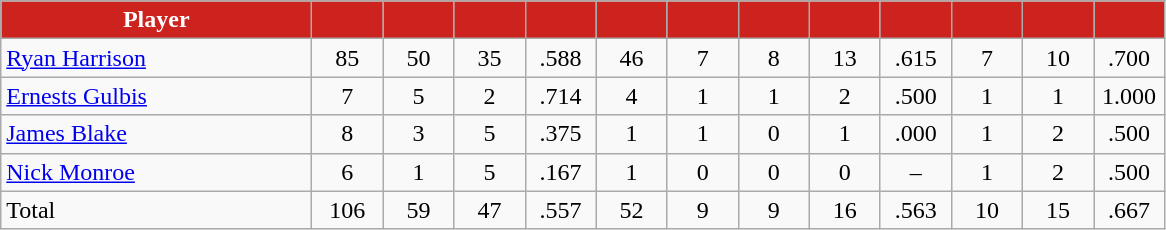<table class="wikitable" style="text-align:center">
<tr>
<th style="background:#CD231F; color:white" width="200px">Player</th>
<th style="background:#CD231F; color:white" width="40px"></th>
<th style="background:#CD231F; color:white" width="40px"></th>
<th style="background:#CD231F; color:white" width="40px"></th>
<th style="background:#CD231F; color:white" width="40px"></th>
<th style="background:#CD231F; color:white" width="40px"></th>
<th style="background:#CD231F; color:white" width="40px"></th>
<th style="background:#CD231F; color:white" width="40px"></th>
<th style="background:#CD231F; color:white" width="40px"></th>
<th style="background:#CD231F; color:white" width="40px"></th>
<th style="background:#CD231F; color:white" width="40px"></th>
<th style="background:#CD231F; color:white" width="40px"></th>
<th style="background:#CD231F; color:white" width="40px"></th>
</tr>
<tr>
<td style="text-align:left"><a href='#'>Ryan Harrison</a></td>
<td>85</td>
<td>50</td>
<td>35</td>
<td>.588</td>
<td>46</td>
<td>7</td>
<td>8</td>
<td>13</td>
<td>.615</td>
<td>7</td>
<td>10</td>
<td>.700</td>
</tr>
<tr>
<td style="text-align:left"><a href='#'>Ernests Gulbis</a></td>
<td>7</td>
<td>5</td>
<td>2</td>
<td>.714</td>
<td>4</td>
<td>1</td>
<td>1</td>
<td>2</td>
<td>.500</td>
<td>1</td>
<td>1</td>
<td>1.000</td>
</tr>
<tr>
<td style="text-align:left"><a href='#'>James Blake</a></td>
<td>8</td>
<td>3</td>
<td>5</td>
<td>.375</td>
<td>1</td>
<td>1</td>
<td>0</td>
<td>1</td>
<td>.000</td>
<td>1</td>
<td>2</td>
<td>.500</td>
</tr>
<tr>
<td style="text-align:left"><a href='#'>Nick Monroe</a></td>
<td>6</td>
<td>1</td>
<td>5</td>
<td>.167</td>
<td>1</td>
<td>0</td>
<td>0</td>
<td>0</td>
<td>–</td>
<td>1</td>
<td>2</td>
<td>.500</td>
</tr>
<tr>
<td style="text-align:left">Total</td>
<td>106</td>
<td>59</td>
<td>47</td>
<td>.557</td>
<td>52</td>
<td>9</td>
<td>9</td>
<td>16</td>
<td>.563</td>
<td>10</td>
<td>15</td>
<td>.667</td>
</tr>
</table>
